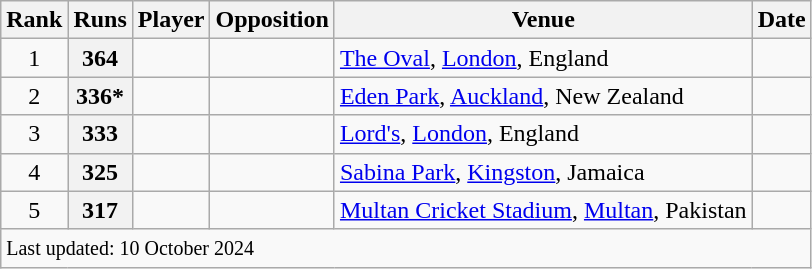<table class="wikitable plainrowheaders sortable">
<tr>
<th scope=col>Rank</th>
<th scope=col>Runs</th>
<th scope=col>Player</th>
<th scope=col>Opposition</th>
<th scope=col>Venue</th>
<th scope=col>Date</th>
</tr>
<tr>
<td align=center>1</td>
<th scope=row style=text-align:center;>364</th>
<td></td>
<td></td>
<td><a href='#'>The Oval</a>, <a href='#'>London</a>, England</td>
<td><a href='#'></a></td>
</tr>
<tr>
<td align=center>2</td>
<th scope=row style=text-align:center;>336*</th>
<td></td>
<td></td>
<td><a href='#'>Eden Park</a>, <a href='#'>Auckland</a>, New Zealand</td>
<td><a href='#'></a></td>
</tr>
<tr>
<td align=center>3</td>
<th scope=row style=text-align:center;>333</th>
<td></td>
<td></td>
<td><a href='#'>Lord's</a>, <a href='#'>London</a>, England</td>
<td><a href='#'></a></td>
</tr>
<tr>
<td align=center>4</td>
<th scope=row style=text-align:center;>325</th>
<td></td>
<td></td>
<td><a href='#'>Sabina Park</a>, <a href='#'>Kingston</a>, Jamaica</td>
<td><a href='#'></a></td>
</tr>
<tr>
<td align=center>5</td>
<th scope=row style=text-align:center;>317</th>
<td></td>
<td></td>
<td><a href='#'>Multan Cricket Stadium</a>, <a href='#'>Multan</a>, Pakistan</td>
<td><a href='#'></a></td>
</tr>
<tr class=sortbottom>
<td colspan=6><small>Last updated: 10 October 2024</small></td>
</tr>
</table>
